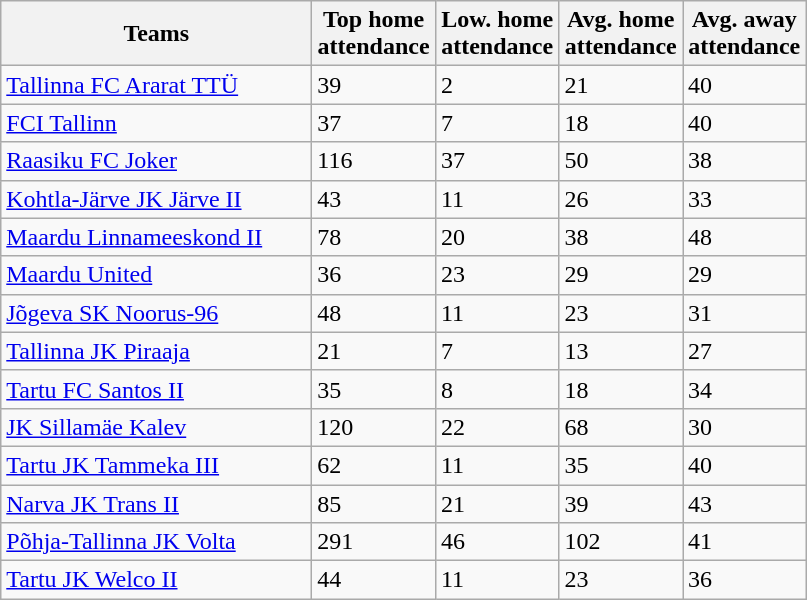<table class="wikitable sortable">
<tr>
<th width=200px>Teams</th>
<th width=75px>Top home attendance</th>
<th width=75px>Low. home attendance</th>
<th width=75px>Avg. home attendance</th>
<th width=75px>Avg. away attendance</th>
</tr>
<tr>
<td><a href='#'>Tallinna FC Ararat TTÜ</a></td>
<td>39</td>
<td>2</td>
<td>21</td>
<td>40</td>
</tr>
<tr>
<td><a href='#'>FCI Tallinn</a></td>
<td>37</td>
<td>7</td>
<td>18</td>
<td>40</td>
</tr>
<tr>
<td><a href='#'>Raasiku FC Joker</a></td>
<td>116</td>
<td>37</td>
<td>50</td>
<td>38</td>
</tr>
<tr>
<td><a href='#'>Kohtla-Järve JK Järve II</a></td>
<td>43</td>
<td>11</td>
<td>26</td>
<td>33</td>
</tr>
<tr>
<td><a href='#'>Maardu Linnameeskond II</a></td>
<td>78</td>
<td>20</td>
<td>38</td>
<td>48</td>
</tr>
<tr>
<td><a href='#'>Maardu United</a></td>
<td>36</td>
<td>23</td>
<td>29</td>
<td>29</td>
</tr>
<tr>
<td><a href='#'>Jõgeva SK Noorus-96</a></td>
<td>48</td>
<td>11</td>
<td>23</td>
<td>31</td>
</tr>
<tr>
<td><a href='#'>Tallinna JK Piraaja</a></td>
<td>21</td>
<td>7</td>
<td>13</td>
<td>27</td>
</tr>
<tr>
<td><a href='#'>Tartu FC Santos II</a></td>
<td>35</td>
<td>8</td>
<td>18</td>
<td>34</td>
</tr>
<tr>
<td><a href='#'>JK Sillamäe Kalev</a></td>
<td>120</td>
<td>22</td>
<td>68</td>
<td>30</td>
</tr>
<tr>
<td><a href='#'>Tartu JK Tammeka III</a></td>
<td>62</td>
<td>11</td>
<td>35</td>
<td>40</td>
</tr>
<tr>
<td><a href='#'>Narva JK Trans II</a></td>
<td>85</td>
<td>21</td>
<td>39</td>
<td>43</td>
</tr>
<tr>
<td><a href='#'>Põhja-Tallinna JK Volta</a></td>
<td>291</td>
<td>46</td>
<td>102</td>
<td>41</td>
</tr>
<tr>
<td><a href='#'>Tartu JK Welco II</a></td>
<td>44</td>
<td>11</td>
<td>23</td>
<td>36</td>
</tr>
</table>
